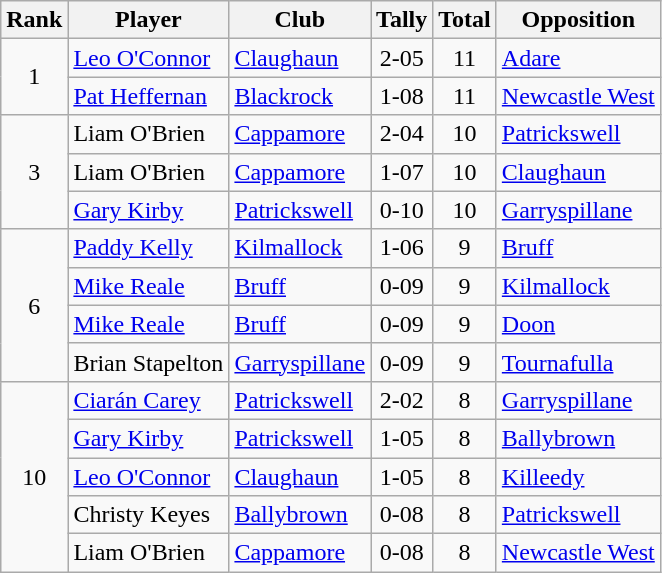<table class="wikitable">
<tr>
<th>Rank</th>
<th>Player</th>
<th>Club</th>
<th>Tally</th>
<th>Total</th>
<th>Opposition</th>
</tr>
<tr>
<td rowspan="2" style="text-align:center;">1</td>
<td><a href='#'>Leo O'Connor</a></td>
<td><a href='#'>Claughaun</a></td>
<td align=center>2-05</td>
<td align=center>11</td>
<td><a href='#'>Adare</a></td>
</tr>
<tr>
<td><a href='#'>Pat Heffernan</a></td>
<td><a href='#'>Blackrock</a></td>
<td align=center>1-08</td>
<td align=center>11</td>
<td><a href='#'>Newcastle West</a></td>
</tr>
<tr>
<td rowspan="3" style="text-align:center;">3</td>
<td>Liam O'Brien</td>
<td><a href='#'>Cappamore</a></td>
<td align=center>2-04</td>
<td align=center>10</td>
<td><a href='#'>Patrickswell</a></td>
</tr>
<tr>
<td>Liam O'Brien</td>
<td><a href='#'>Cappamore</a></td>
<td align=center>1-07</td>
<td align=center>10</td>
<td><a href='#'>Claughaun</a></td>
</tr>
<tr>
<td><a href='#'>Gary Kirby</a></td>
<td><a href='#'>Patrickswell</a></td>
<td align=center>0-10</td>
<td align=center>10</td>
<td><a href='#'>Garryspillane</a></td>
</tr>
<tr>
<td rowspan="4" style="text-align:center;">6</td>
<td><a href='#'>Paddy Kelly</a></td>
<td><a href='#'>Kilmallock</a></td>
<td align=center>1-06</td>
<td align=center>9</td>
<td><a href='#'>Bruff</a></td>
</tr>
<tr>
<td><a href='#'>Mike Reale</a></td>
<td><a href='#'>Bruff</a></td>
<td align=center>0-09</td>
<td align=center>9</td>
<td><a href='#'>Kilmallock</a></td>
</tr>
<tr>
<td><a href='#'>Mike Reale</a></td>
<td><a href='#'>Bruff</a></td>
<td align=center>0-09</td>
<td align=center>9</td>
<td><a href='#'>Doon</a></td>
</tr>
<tr>
<td>Brian Stapelton</td>
<td><a href='#'>Garryspillane</a></td>
<td align=center>0-09</td>
<td align=center>9</td>
<td><a href='#'>Tournafulla</a></td>
</tr>
<tr>
<td rowspan="5" style="text-align:center;">10</td>
<td><a href='#'>Ciarán Carey</a></td>
<td><a href='#'>Patrickswell</a></td>
<td align=center>2-02</td>
<td align=center>8</td>
<td><a href='#'>Garryspillane</a></td>
</tr>
<tr>
<td><a href='#'>Gary Kirby</a></td>
<td><a href='#'>Patrickswell</a></td>
<td align=center>1-05</td>
<td align=center>8</td>
<td><a href='#'>Ballybrown</a></td>
</tr>
<tr>
<td><a href='#'>Leo O'Connor</a></td>
<td><a href='#'>Claughaun</a></td>
<td align=center>1-05</td>
<td align=center>8</td>
<td><a href='#'>Killeedy</a></td>
</tr>
<tr>
<td>Christy Keyes</td>
<td><a href='#'>Ballybrown</a></td>
<td align=center>0-08</td>
<td align=center>8</td>
<td><a href='#'>Patrickswell</a></td>
</tr>
<tr>
<td>Liam O'Brien</td>
<td><a href='#'>Cappamore</a></td>
<td align=center>0-08</td>
<td align=center>8</td>
<td><a href='#'>Newcastle West</a></td>
</tr>
</table>
